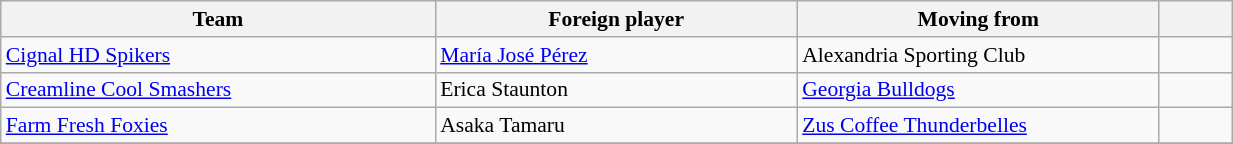<table class="wikitable sortable" style="width:65%; font-size:90%; text-align:left; white-space:nowrap">
<tr>
<th width=30%>Team</th>
<th width=25%>Foreign player</th>
<th width=25%>Moving from</th>
<th width=5% class="unsortable"></th>
</tr>
<tr>
<td><a href='#'>Cignal HD Spikers</a></td>
<td> <a href='#'>María José Pérez</a></td>
<td> Alexandria Sporting Club</td>
<td style="text-align:center"></td>
</tr>
<tr>
<td><a href='#'>Creamline Cool Smashers</a></td>
<td> Erica Staunton</td>
<td> <a href='#'>Georgia Bulldogs</a></td>
<td style="text-align:center"></td>
</tr>
<tr>
<td><a href='#'>Farm Fresh Foxies</a></td>
<td> Asaka Tamaru</td>
<td> <a href='#'>Zus Coffee Thunderbelles</a></td>
<td style="text-align:center"></td>
</tr>
<tr>
</tr>
</table>
